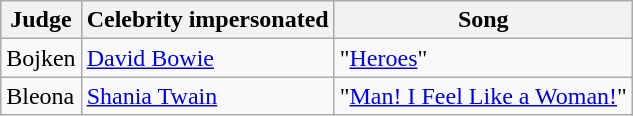<table class="wikitable">
<tr>
<th>Judge</th>
<th>Celebrity impersonated</th>
<th>Song</th>
</tr>
<tr>
<td>Bojken</td>
<td><a href='#'>David Bowie</a></td>
<td>"<a href='#'>Heroes</a>"</td>
</tr>
<tr>
<td>Bleona</td>
<td><a href='#'>Shania Twain</a></td>
<td>"<a href='#'>Man! I Feel Like a Woman!</a>"</td>
</tr>
</table>
